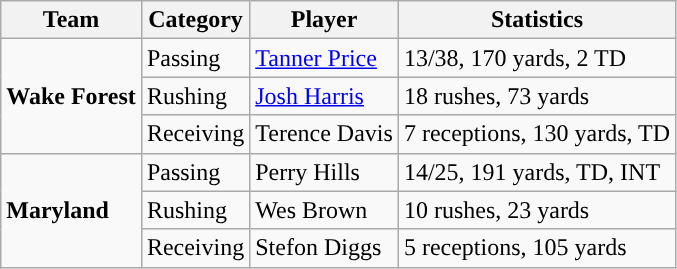<table class="wikitable" style="float: left;">
<tr>
<th>Team</th>
<th>Category</th>
<th>Player</th>
<th>Statistics</th>
</tr>
<tr>
<td rowspan=3><strong>Wake Forest</strong></td>
<td>Passing</td>
<td><a href='#'>Tanner Price</a></td>
<td>13/38, 170 yards, 2 TD</td>
</tr>
<tr>
<td>Rushing</td>
<td><a href='#'>Josh Harris</a></td>
<td>18 rushes, 73 yards</td>
</tr>
<tr>
<td>Receiving</td>
<td>Terence Davis</td>
<td>7 receptions, 130 yards, TD</td>
</tr>
<tr>
<td rowspan=3><strong>Maryland</strong></td>
<td>Passing</td>
<td>Perry Hills</td>
<td>14/25, 191 yards, TD, INT</td>
</tr>
<tr>
<td>Rushing</td>
<td>Wes Brown</td>
<td>10 rushes, 23 yards</td>
</tr>
<tr>
<td>Receiving</td>
<td>Stefon Diggs</td>
<td>5 receptions, 105 yards</td>
</tr>
</table>
